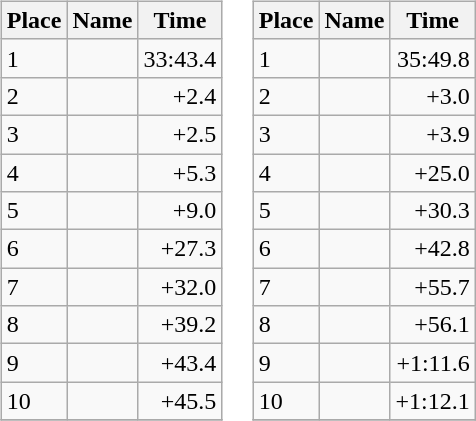<table border="0">
<tr>
<td valign="top"><br><table class="wikitable">
<tr>
<th>Place</th>
<th>Name</th>
<th>Time</th>
</tr>
<tr>
<td>1</td>
<td></td>
<td align="right">33:43.4</td>
</tr>
<tr>
<td>2</td>
<td></td>
<td align="right">+2.4</td>
</tr>
<tr>
<td>3</td>
<td></td>
<td align="right">+2.5</td>
</tr>
<tr>
<td>4</td>
<td></td>
<td align="right">+5.3</td>
</tr>
<tr>
<td>5</td>
<td></td>
<td align="right">+9.0</td>
</tr>
<tr>
<td>6</td>
<td></td>
<td align="right">+27.3</td>
</tr>
<tr>
<td>7</td>
<td></td>
<td align="right">+32.0</td>
</tr>
<tr>
<td>8</td>
<td></td>
<td align="right">+39.2</td>
</tr>
<tr>
<td>9</td>
<td></td>
<td align="right">+43.4</td>
</tr>
<tr>
<td>10</td>
<td></td>
<td align="right">+45.5</td>
</tr>
<tr>
</tr>
</table>
</td>
<td valign="top"><br><table class="wikitable">
<tr>
<th>Place</th>
<th>Name</th>
<th>Time</th>
</tr>
<tr>
<td>1</td>
<td></td>
<td align="right">35:49.8</td>
</tr>
<tr>
<td>2</td>
<td></td>
<td align="right">+3.0</td>
</tr>
<tr>
<td>3</td>
<td></td>
<td align="right">+3.9</td>
</tr>
<tr>
<td>4</td>
<td></td>
<td align="right">+25.0</td>
</tr>
<tr>
<td>5</td>
<td></td>
<td align="right">+30.3</td>
</tr>
<tr>
<td>6</td>
<td></td>
<td align="right">+42.8</td>
</tr>
<tr>
<td>7</td>
<td></td>
<td align="right">+55.7</td>
</tr>
<tr>
<td>8</td>
<td></td>
<td align="right">+56.1</td>
</tr>
<tr>
<td>9</td>
<td></td>
<td align="right">+1:11.6</td>
</tr>
<tr>
<td>10</td>
<td></td>
<td align="right">+1:12.1</td>
</tr>
<tr>
</tr>
</table>
</td>
</tr>
</table>
